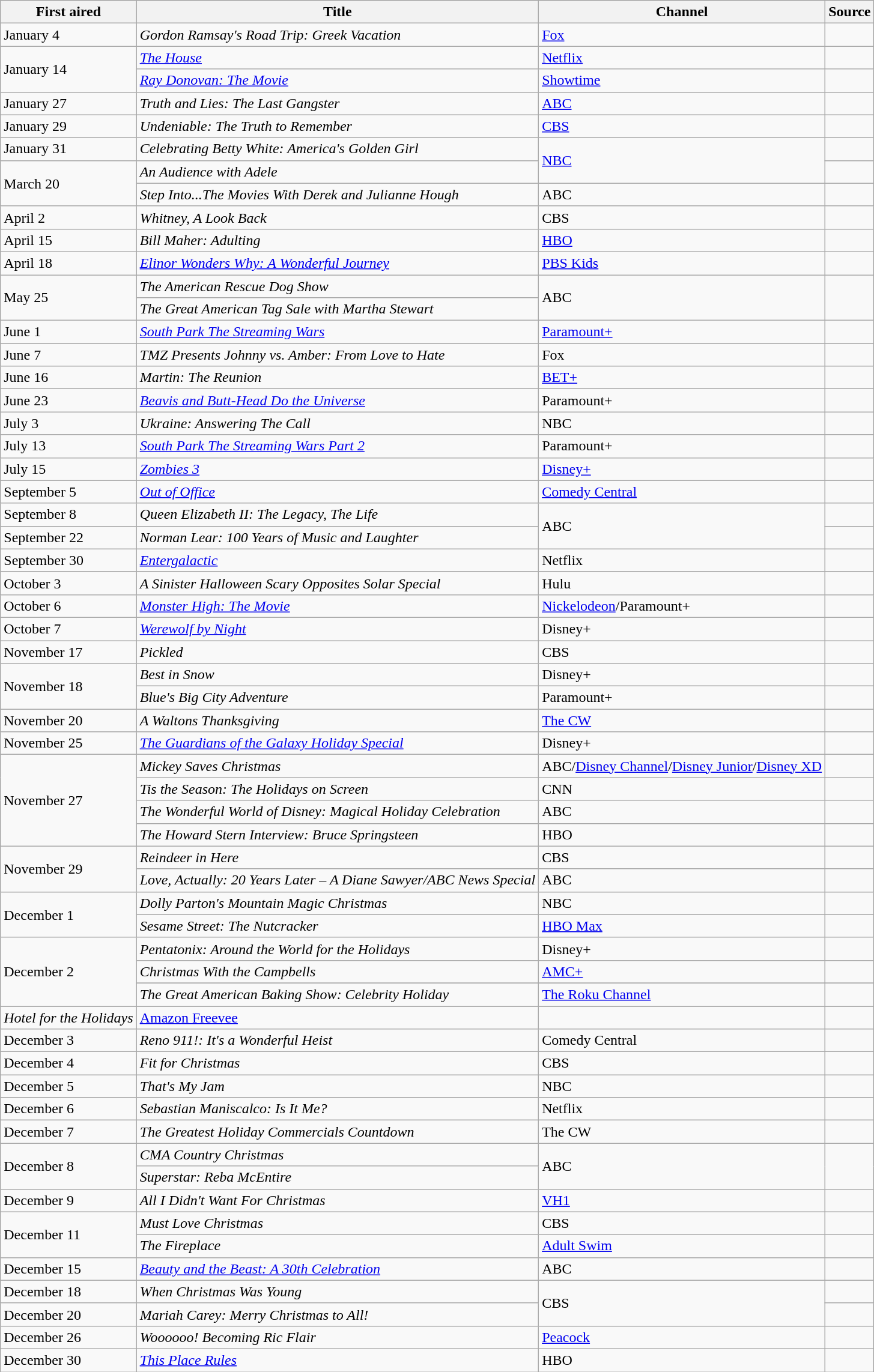<table class="wikitable sortable">
<tr>
<th>First aired</th>
<th>Title</th>
<th>Channel</th>
<th>Source</th>
</tr>
<tr>
<td>January 4</td>
<td><em>Gordon Ramsay's Road Trip: Greek Vacation</em></td>
<td><a href='#'>Fox</a></td>
<td></td>
</tr>
<tr>
<td rowspan=2>January 14</td>
<td><em><a href='#'>The House</a></em></td>
<td><a href='#'>Netflix</a></td>
<td></td>
</tr>
<tr>
<td><em><a href='#'>Ray Donovan: The Movie</a></em></td>
<td><a href='#'>Showtime</a></td>
<td></td>
</tr>
<tr>
<td>January 27</td>
<td><em>Truth and Lies: The Last Gangster</em></td>
<td><a href='#'>ABC</a></td>
<td></td>
</tr>
<tr>
<td>January 29</td>
<td><em>Undeniable: The Truth to Remember</em></td>
<td><a href='#'>CBS</a></td>
<td></td>
</tr>
<tr>
<td>January 31</td>
<td><em>Celebrating Betty White: America's Golden Girl</em></td>
<td rowspan=2><a href='#'>NBC</a></td>
<td></td>
</tr>
<tr>
<td rowspan=2>March 20</td>
<td><em>An Audience with Adele</em></td>
<td></td>
</tr>
<tr>
<td><em>Step Into...The Movies With Derek and Julianne Hough</em></td>
<td>ABC</td>
<td></td>
</tr>
<tr>
<td>April 2</td>
<td><em>Whitney, A Look Back</em></td>
<td>CBS</td>
<td></td>
</tr>
<tr>
<td>April 15</td>
<td><em>Bill Maher: Adulting</em></td>
<td><a href='#'>HBO</a></td>
<td></td>
</tr>
<tr>
<td>April 18</td>
<td><em><a href='#'>Elinor Wonders Why: A Wonderful Journey</a></em></td>
<td><a href='#'>PBS Kids</a></td>
<td></td>
</tr>
<tr>
<td rowspan=2>May 25</td>
<td><em>The American Rescue Dog Show</em></td>
<td rowspan=2>ABC</td>
<td rowspan=2></td>
</tr>
<tr>
<td><em>The Great American Tag Sale with Martha Stewart</em></td>
</tr>
<tr>
<td>June 1</td>
<td><em><a href='#'>South Park The Streaming Wars</a></em></td>
<td><a href='#'>Paramount+</a></td>
<td></td>
</tr>
<tr>
<td>June 7</td>
<td><em>TMZ Presents Johnny vs. Amber: From Love to Hate</em></td>
<td>Fox</td>
<td></td>
</tr>
<tr>
<td>June 16</td>
<td><em>Martin: The Reunion</em></td>
<td><a href='#'>BET+</a></td>
<td></td>
</tr>
<tr>
<td>June 23</td>
<td><em><a href='#'>Beavis and Butt-Head Do the Universe</a></em></td>
<td>Paramount+</td>
<td></td>
</tr>
<tr>
<td>July 3</td>
<td><em>Ukraine: Answering The Call</em></td>
<td>NBC</td>
<td></td>
</tr>
<tr>
<td>July 13</td>
<td><em><a href='#'>South Park The Streaming Wars Part 2</a></em></td>
<td>Paramount+</td>
<td></td>
</tr>
<tr>
<td>July 15</td>
<td><em><a href='#'>Zombies 3</a></em></td>
<td><a href='#'>Disney+</a></td>
<td></td>
</tr>
<tr>
<td>September 5</td>
<td><em><a href='#'>Out of Office</a></em></td>
<td><a href='#'>Comedy Central</a></td>
<td></td>
</tr>
<tr>
<td>September 8</td>
<td><em>Queen Elizabeth II: The Legacy, The Life</em></td>
<td rowspan=2>ABC</td>
<td></td>
</tr>
<tr>
<td>September 22</td>
<td><em>Norman Lear: 100 Years of Music and Laughter</em></td>
<td></td>
</tr>
<tr>
<td>September 30</td>
<td><em><a href='#'>Entergalactic</a></em></td>
<td>Netflix</td>
<td></td>
</tr>
<tr>
<td>October 3</td>
<td><em>A Sinister Halloween Scary Opposites Solar Special</em></td>
<td>Hulu</td>
<td></td>
</tr>
<tr>
<td>October 6</td>
<td><em><a href='#'>Monster High: The Movie</a></em></td>
<td><a href='#'>Nickelodeon</a>/Paramount+</td>
<td></td>
</tr>
<tr>
<td>October 7</td>
<td><em><a href='#'>Werewolf by Night</a></em></td>
<td>Disney+</td>
<td></td>
</tr>
<tr>
<td>November 17</td>
<td><em>Pickled</em></td>
<td>CBS</td>
<td></td>
</tr>
<tr>
<td rowspan=2>November 18</td>
<td><em>Best in Snow</em></td>
<td>Disney+</td>
<td></td>
</tr>
<tr>
<td><em>Blue's Big City Adventure</em></td>
<td>Paramount+</td>
<td></td>
</tr>
<tr>
<td>November 20</td>
<td><em>A Waltons Thanksgiving</em></td>
<td><a href='#'>The CW</a></td>
<td></td>
</tr>
<tr>
<td>November 25</td>
<td><em><a href='#'>The Guardians of the Galaxy Holiday Special</a></em></td>
<td>Disney+</td>
<td></td>
</tr>
<tr>
<td rowspan=4>November 27</td>
<td><em>Mickey Saves Christmas</em></td>
<td>ABC/<a href='#'>Disney Channel</a>/<a href='#'>Disney Junior</a>/<a href='#'>Disney XD</a></td>
<td></td>
</tr>
<tr>
<td><em>Tis the Season: The Holidays on Screen</em></td>
<td>CNN</td>
<td></td>
</tr>
<tr>
<td><em>The Wonderful World of Disney: Magical Holiday Celebration</em></td>
<td>ABC</td>
<td></td>
</tr>
<tr>
<td><em>The Howard Stern Interview: Bruce Springsteen</em></td>
<td>HBO</td>
<td></td>
</tr>
<tr>
<td rowspan=2>November 29</td>
<td><em>Reindeer in Here</em></td>
<td>CBS</td>
<td></td>
</tr>
<tr>
<td><em>Love, Actually: 20 Years Later – A Diane Sawyer/ABC News Special</em></td>
<td>ABC</td>
<td></td>
</tr>
<tr>
<td rowspan=2>December 1</td>
<td><em>Dolly Parton's Mountain Magic Christmas</em></td>
<td>NBC</td>
<td></td>
</tr>
<tr>
<td><em>Sesame Street: The Nutcracker</em></td>
<td><a href='#'>HBO Max</a></td>
<td></td>
</tr>
<tr>
<td rowspan=4>December 2</td>
<td><em>Pentatonix: Around the World for the Holidays</em></td>
<td>Disney+</td>
<td></td>
</tr>
<tr>
<td><em>Christmas With the Campbells</em></td>
<td><a href='#'>AMC+</a></td>
<td></td>
</tr>
<tr>
</tr>
<tr>
<td><em>The Great American Baking Show: Celebrity Holiday</em></td>
<td><a href='#'>The Roku Channel</a></td>
<td></td>
</tr>
<tr>
<td><em>Hotel for the Holidays</em></td>
<td><a href='#'>Amazon Freevee</a></td>
<td></td>
</tr>
<tr>
<td>December 3</td>
<td><em>Reno 911!: It's a Wonderful Heist</em></td>
<td>Comedy Central</td>
<td></td>
</tr>
<tr>
<td>December 4</td>
<td><em>Fit for Christmas</em></td>
<td>CBS</td>
<td></td>
</tr>
<tr>
<td>December 5</td>
<td><em>That's My Jam</em></td>
<td>NBC</td>
<td></td>
</tr>
<tr>
<td>December 6</td>
<td><em>Sebastian Maniscalco: Is It Me?</em></td>
<td>Netflix</td>
<td></td>
</tr>
<tr>
<td>December 7</td>
<td><em>The Greatest Holiday Commercials Countdown</em></td>
<td>The CW</td>
<td></td>
</tr>
<tr>
<td rowspan=2>December 8</td>
<td><em>CMA Country Christmas</em></td>
<td rowspan=2>ABC</td>
<td rowspan=2></td>
</tr>
<tr>
<td><em>Superstar: Reba McEntire</em></td>
</tr>
<tr>
<td>December 9</td>
<td><em>All I Didn't Want For Christmas</em></td>
<td><a href='#'>VH1</a></td>
<td></td>
</tr>
<tr>
<td rowspan=2>December 11</td>
<td><em>Must Love Christmas</em></td>
<td>CBS</td>
<td></td>
</tr>
<tr>
<td><em>The Fireplace</em></td>
<td><a href='#'>Adult Swim</a></td>
<td></td>
</tr>
<tr>
<td>December 15</td>
<td><em><a href='#'>Beauty and the Beast: A 30th Celebration</a></em></td>
<td>ABC</td>
<td></td>
</tr>
<tr>
<td>December 18</td>
<td><em>When Christmas Was Young</em></td>
<td rowspan=2>CBS</td>
<td></td>
</tr>
<tr>
<td>December 20</td>
<td><em>Mariah Carey: Merry Christmas to All!</em></td>
<td></td>
</tr>
<tr>
<td>December 26</td>
<td><em>Woooooo! Becoming Ric Flair</em></td>
<td><a href='#'>Peacock</a></td>
<td></td>
</tr>
<tr>
<td>December 30</td>
<td><em><a href='#'>This Place Rules</a></em></td>
<td>HBO</td>
<td></td>
</tr>
</table>
